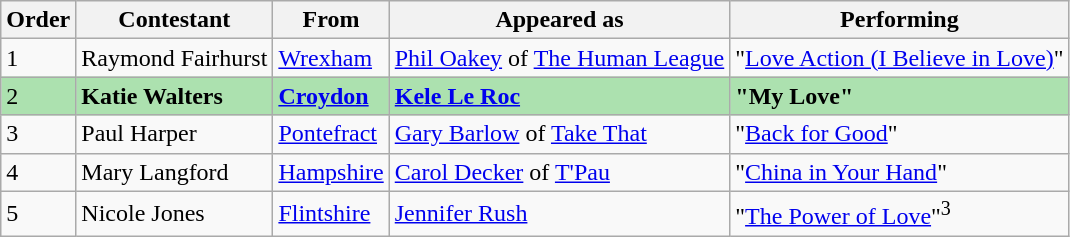<table class="wikitable">
<tr>
<th>Order</th>
<th>Contestant</th>
<th>From</th>
<th>Appeared as</th>
<th>Performing</th>
</tr>
<tr>
<td>1</td>
<td>Raymond Fairhurst</td>
<td><a href='#'>Wrexham</a></td>
<td><a href='#'>Phil Oakey</a> of <a href='#'>The Human League</a></td>
<td>"<a href='#'>Love Action (I Believe in Love)</a>"</td>
</tr>
<tr style="background:#ACE1AF;">
<td>2</td>
<td><strong>Katie Walters</strong></td>
<td><strong><a href='#'>Croydon</a></strong></td>
<td><strong><a href='#'>Kele Le Roc</a></strong></td>
<td><strong>"My Love"</strong></td>
</tr>
<tr>
<td>3</td>
<td>Paul Harper</td>
<td><a href='#'>Pontefract</a></td>
<td><a href='#'>Gary Barlow</a> of <a href='#'>Take That</a></td>
<td>"<a href='#'>Back for Good</a>"</td>
</tr>
<tr>
<td>4</td>
<td>Mary Langford</td>
<td><a href='#'>Hampshire</a></td>
<td><a href='#'>Carol Decker</a> of <a href='#'>T'Pau</a></td>
<td>"<a href='#'>China in Your Hand</a>"</td>
</tr>
<tr>
<td>5</td>
<td>Nicole Jones</td>
<td><a href='#'>Flintshire</a></td>
<td><a href='#'>Jennifer Rush</a></td>
<td>"<a href='#'>The Power of Love</a>"<sup>3</sup></td>
</tr>
</table>
